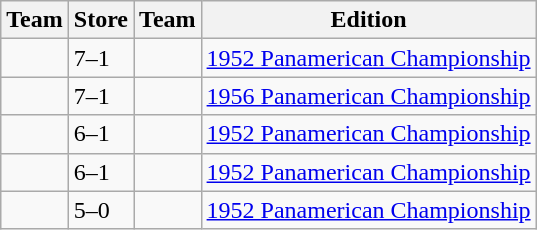<table class="wikitable sortable">
<tr>
<th>Team</th>
<th>Store</th>
<th>Team</th>
<th>Edition</th>
</tr>
<tr>
<td></td>
<td>7–1</td>
<td></td>
<td> <a href='#'>1952 Panamerican Championship</a></td>
</tr>
<tr>
<td></td>
<td>7–1</td>
<td></td>
<td> <a href='#'>1956 Panamerican Championship</a></td>
</tr>
<tr>
<td></td>
<td>6–1</td>
<td></td>
<td> <a href='#'>1952 Panamerican Championship</a></td>
</tr>
<tr>
<td></td>
<td>6–1</td>
<td></td>
<td> <a href='#'>1952 Panamerican Championship</a></td>
</tr>
<tr>
<td></td>
<td>5–0</td>
<td></td>
<td> <a href='#'>1952 Panamerican Championship</a></td>
</tr>
</table>
